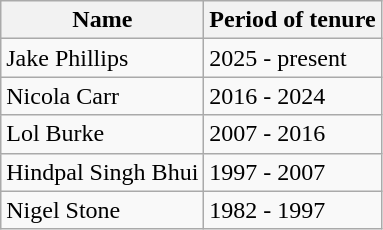<table class="wikitable">
<tr>
<th>Name</th>
<th>Period of tenure</th>
</tr>
<tr>
<td>Jake Phillips</td>
<td>2025 - present</td>
</tr>
<tr>
<td>Nicola Carr</td>
<td>2016 - 2024</td>
</tr>
<tr>
<td>Lol Burke</td>
<td>2007 - 2016</td>
</tr>
<tr>
<td>Hindpal Singh Bhui</td>
<td>1997 - 2007</td>
</tr>
<tr>
<td>Nigel Stone</td>
<td>1982 - 1997</td>
</tr>
</table>
